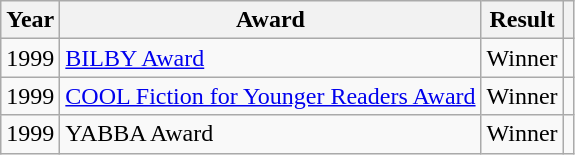<table class="wikitable">
<tr>
<th>Year</th>
<th>Award</th>
<th>Result</th>
<th></th>
</tr>
<tr>
<td>1999</td>
<td><a href='#'>BILBY Award</a></td>
<td>Winner</td>
<td></td>
</tr>
<tr>
<td>1999</td>
<td><a href='#'>COOL Fiction for Younger Readers Award</a></td>
<td>Winner</td>
<td></td>
</tr>
<tr>
<td>1999</td>
<td>YABBA Award</td>
<td>Winner</td>
<td></td>
</tr>
</table>
